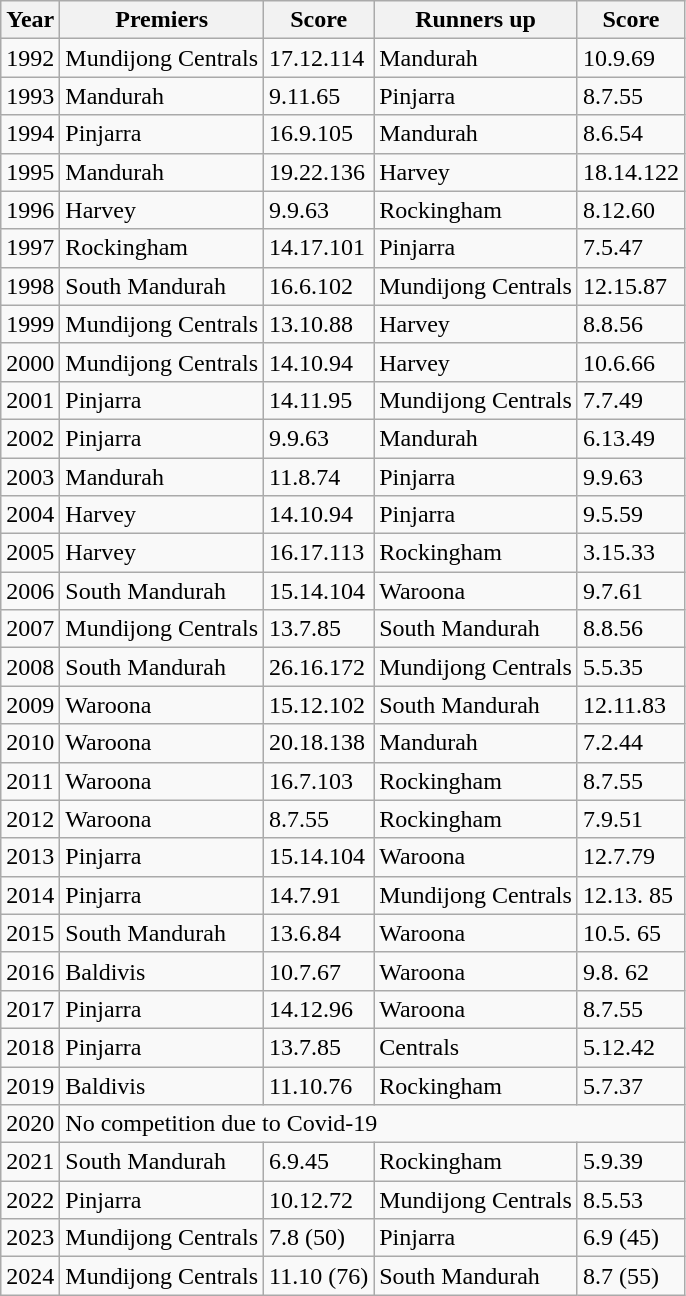<table class="wikitable">
<tr>
<th>Year</th>
<th>Premiers</th>
<th>Score</th>
<th>Runners up</th>
<th>Score</th>
</tr>
<tr>
<td>1992</td>
<td>Mundijong Centrals</td>
<td>17.12.114</td>
<td>Mandurah</td>
<td>10.9.69</td>
</tr>
<tr>
<td>1993</td>
<td>Mandurah</td>
<td>9.11.65</td>
<td>Pinjarra</td>
<td>8.7.55</td>
</tr>
<tr>
<td>1994</td>
<td>Pinjarra</td>
<td>16.9.105</td>
<td>Mandurah</td>
<td>8.6.54</td>
</tr>
<tr>
<td>1995</td>
<td>Mandurah</td>
<td>19.22.136</td>
<td>Harvey</td>
<td>18.14.122</td>
</tr>
<tr>
<td>1996</td>
<td>Harvey</td>
<td>9.9.63</td>
<td>Rockingham</td>
<td>8.12.60</td>
</tr>
<tr>
<td>1997</td>
<td>Rockingham</td>
<td>14.17.101</td>
<td>Pinjarra</td>
<td>7.5.47</td>
</tr>
<tr>
<td>1998</td>
<td>South Mandurah</td>
<td>16.6.102</td>
<td>Mundijong Centrals</td>
<td>12.15.87</td>
</tr>
<tr>
<td>1999</td>
<td>Mundijong Centrals</td>
<td>13.10.88</td>
<td>Harvey</td>
<td>8.8.56</td>
</tr>
<tr>
<td>2000</td>
<td>Mundijong Centrals</td>
<td>14.10.94</td>
<td>Harvey</td>
<td>10.6.66</td>
</tr>
<tr>
<td>2001</td>
<td>Pinjarra</td>
<td>14.11.95</td>
<td>Mundijong Centrals</td>
<td>7.7.49</td>
</tr>
<tr>
<td>2002</td>
<td>Pinjarra</td>
<td>9.9.63</td>
<td>Mandurah</td>
<td>6.13.49</td>
</tr>
<tr>
<td>2003</td>
<td>Mandurah</td>
<td>11.8.74</td>
<td>Pinjarra</td>
<td>9.9.63</td>
</tr>
<tr>
<td>2004</td>
<td>Harvey</td>
<td>14.10.94</td>
<td>Pinjarra</td>
<td>9.5.59</td>
</tr>
<tr>
<td>2005</td>
<td>Harvey</td>
<td>16.17.113</td>
<td>Rockingham</td>
<td>3.15.33</td>
</tr>
<tr>
<td>2006</td>
<td>South Mandurah</td>
<td>15.14.104</td>
<td>Waroona</td>
<td>9.7.61</td>
</tr>
<tr>
<td>2007</td>
<td>Mundijong Centrals</td>
<td>13.7.85</td>
<td>South Mandurah</td>
<td>8.8.56</td>
</tr>
<tr>
<td>2008</td>
<td>South Mandurah</td>
<td>26.16.172</td>
<td>Mundijong Centrals</td>
<td>5.5.35</td>
</tr>
<tr>
<td>2009</td>
<td>Waroona</td>
<td>15.12.102</td>
<td>South Mandurah</td>
<td>12.11.83</td>
</tr>
<tr>
<td>2010</td>
<td>Waroona</td>
<td>20.18.138</td>
<td>Mandurah</td>
<td>7.2.44</td>
</tr>
<tr>
<td>2011</td>
<td>Waroona</td>
<td>16.7.103</td>
<td>Rockingham</td>
<td>8.7.55</td>
</tr>
<tr>
<td>2012</td>
<td>Waroona</td>
<td>8.7.55</td>
<td>Rockingham</td>
<td>7.9.51</td>
</tr>
<tr>
<td>2013</td>
<td>Pinjarra</td>
<td>15.14.104</td>
<td>Waroona</td>
<td>12.7.79</td>
</tr>
<tr>
<td>2014</td>
<td>Pinjarra</td>
<td>14.7.91</td>
<td>Mundijong Centrals</td>
<td>12.13. 85</td>
</tr>
<tr>
<td>2015</td>
<td>South Mandurah</td>
<td>13.6.84</td>
<td>Waroona</td>
<td>10.5. 65</td>
</tr>
<tr>
<td>2016</td>
<td>Baldivis</td>
<td>10.7.67</td>
<td>Waroona</td>
<td>9.8. 62</td>
</tr>
<tr>
<td>2017</td>
<td>Pinjarra</td>
<td>14.12.96</td>
<td>Waroona</td>
<td>8.7.55</td>
</tr>
<tr>
<td>2018</td>
<td>Pinjarra</td>
<td>13.7.85</td>
<td>Centrals</td>
<td>5.12.42</td>
</tr>
<tr>
<td>2019</td>
<td>Baldivis</td>
<td>11.10.76</td>
<td>Rockingham</td>
<td>5.7.37</td>
</tr>
<tr>
<td>2020</td>
<td colspan="4">No competition due to Covid-19</td>
</tr>
<tr>
<td>2021</td>
<td>South Mandurah</td>
<td>6.9.45</td>
<td>Rockingham</td>
<td>5.9.39</td>
</tr>
<tr>
<td>2022</td>
<td>Pinjarra</td>
<td>10.12.72</td>
<td>Mundijong Centrals</td>
<td>8.5.53</td>
</tr>
<tr>
<td>2023</td>
<td>Mundijong Centrals</td>
<td>7.8 (50)</td>
<td>Pinjarra</td>
<td>6.9 (45)</td>
</tr>
<tr>
<td>2024</td>
<td>Mundijong Centrals</td>
<td>11.10 (76)</td>
<td>South Mandurah</td>
<td>8.7 (55)</td>
</tr>
</table>
